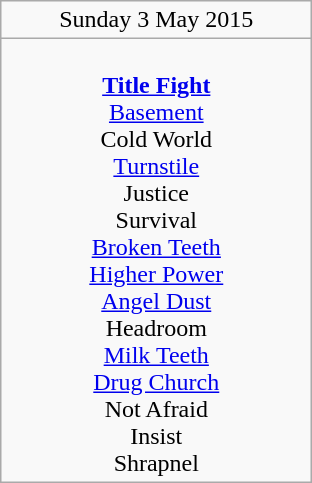<table class="wikitable">
<tr>
<td colspan="4" style="text-align:center;">Sunday 3 May 2015</td>
</tr>
<tr>
<td style="text-align:center; vertical-align:top; width:200px;"><br><strong><a href='#'>Title Fight</a></strong><br>
<a href='#'>Basement</a><br>
Cold World<br>
<a href='#'>Turnstile</a><br>
Justice<br>
Survival<br>
<a href='#'>Broken Teeth</a><br>
<a href='#'>Higher Power</a><br>
<a href='#'>Angel Dust</a><br>
Headroom<br>
<a href='#'>Milk Teeth</a><br>
<a href='#'>Drug Church</a><br>
Not Afraid<br>
Insist<br>
Shrapnel</td>
</tr>
</table>
